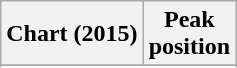<table class="wikitable sortable plainrowheaders" style="text-align:center">
<tr>
<th scope="col">Chart (2015)</th>
<th scope="col">Peak<br>position</th>
</tr>
<tr>
</tr>
<tr>
</tr>
<tr>
</tr>
</table>
